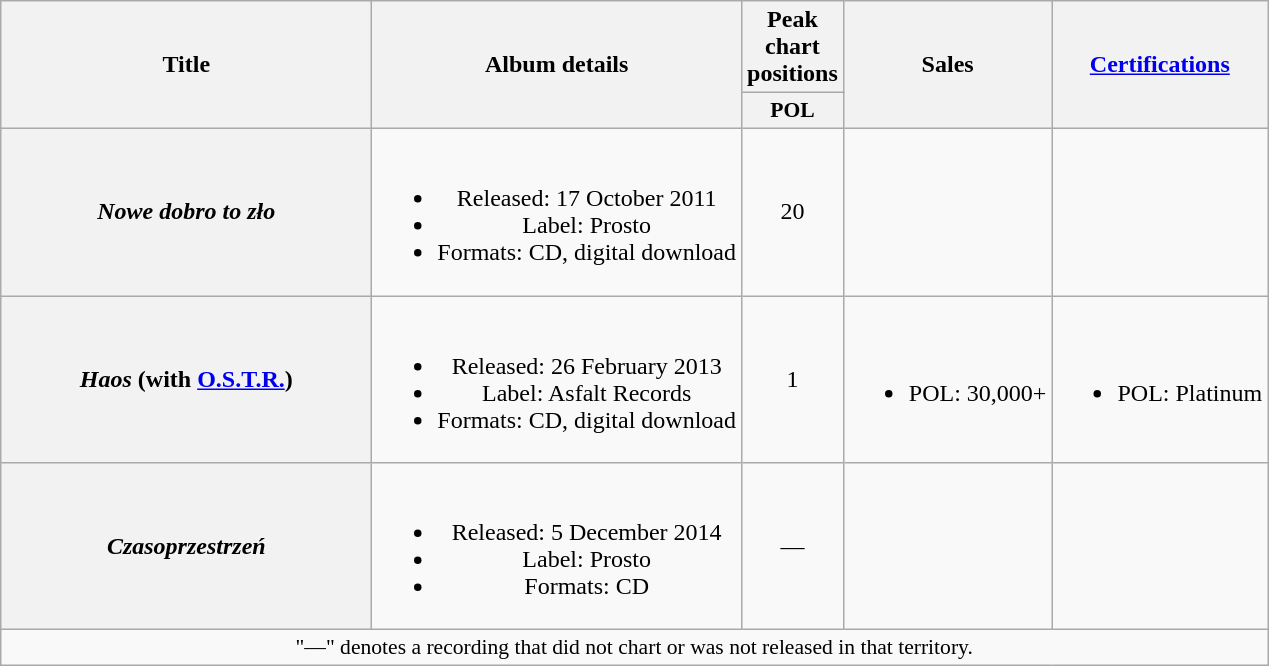<table class="wikitable plainrowheaders" style="text-align:center;">
<tr>
<th scope="col" rowspan="2" style="width:15em;">Title</th>
<th scope="col" rowspan="2">Album details</th>
<th scope="col" colspan="1">Peak chart positions</th>
<th scope="col" rowspan="2">Sales</th>
<th scope="col" rowspan="2"><a href='#'>Certifications</a></th>
</tr>
<tr>
<th scope="col" style="width:3em;font-size:90%;">POL<br></th>
</tr>
<tr>
<th scope="row"><em>Nowe dobro to zło</em></th>
<td><br><ul><li>Released: 17 October 2011</li><li>Label: Prosto</li><li>Formats: CD, digital download</li></ul></td>
<td>20</td>
<td></td>
<td></td>
</tr>
<tr>
<th scope="row"><em>Haos</em> (with <a href='#'>O.S.T.R.</a>)</th>
<td><br><ul><li>Released: 26 February 2013</li><li>Label: Asfalt Records</li><li>Formats: CD, digital download</li></ul></td>
<td>1</td>
<td><br><ul><li>POL: 30,000+</li></ul></td>
<td><br><ul><li>POL: Platinum</li></ul></td>
</tr>
<tr>
<th scope="row"><em>Czasoprzestrzeń</em></th>
<td><br><ul><li>Released: 5 December 2014</li><li>Label: Prosto</li><li>Formats: CD</li></ul></td>
<td>—</td>
<td></td>
<td></td>
</tr>
<tr>
<td colspan="20" style="font-size:90%">"—" denotes a recording that did not chart or was not released in that territory.</td>
</tr>
</table>
